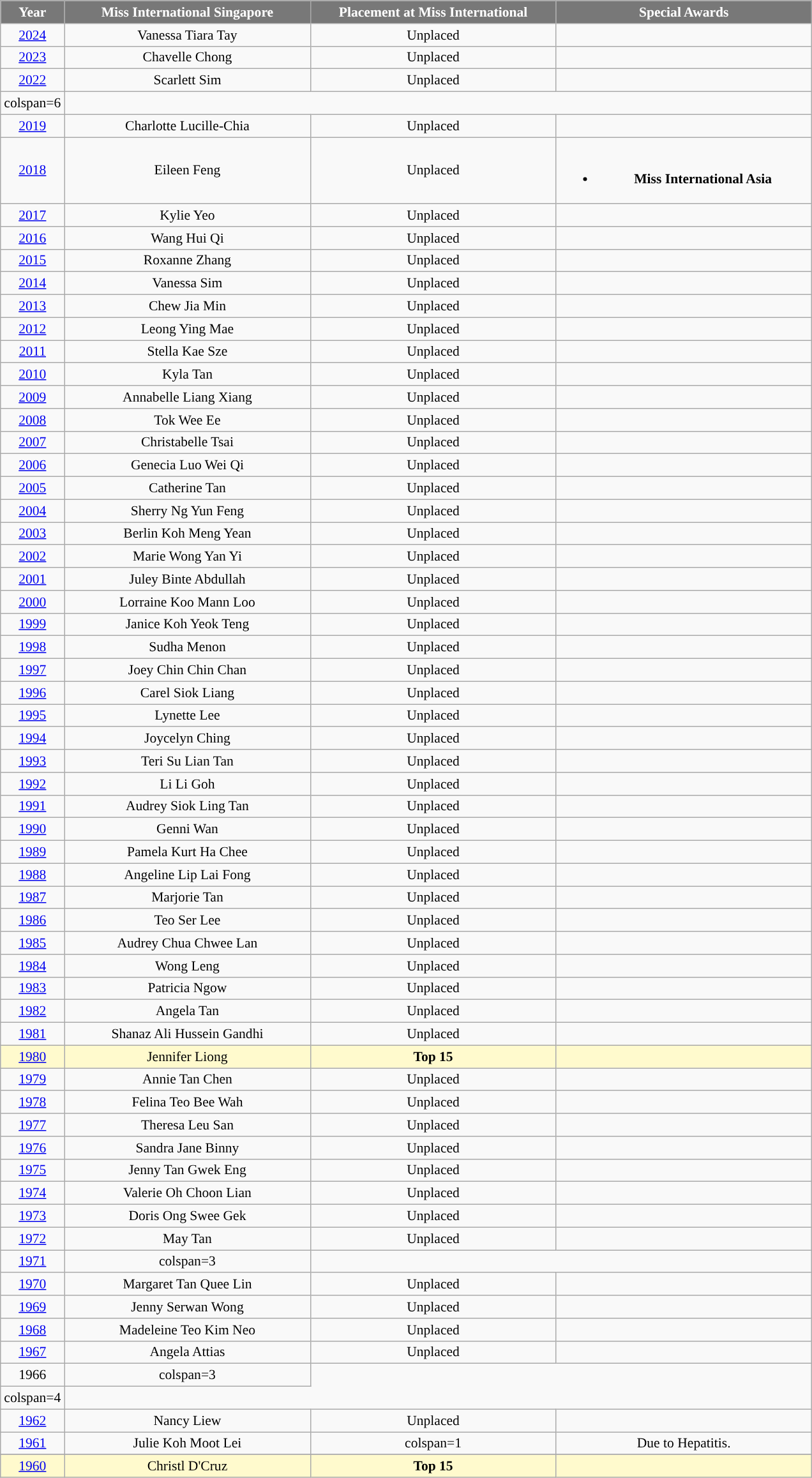<table class="wikitable" style="font-size: 90%; text-align:center">
<tr>
<th width="60" style="background-color:#787878;color:#FFFFFF;">Year</th>
<th width="250" style="background-color:#787878;color:#FFFFFF;">Miss International Singapore</th>
<th width="250" style="background-color:#787878;color:#FFFFFF;">Placement at Miss International</th>
<th width="260" style="background-color:#787878;color:#FFFFFF;">Special Awards</th>
</tr>
<tr>
<td><a href='#'>2024</a></td>
<td>Vanessa Tiara Tay</td>
<td>Unplaced</td>
<td></td>
</tr>
<tr>
<td><a href='#'>2023</a></td>
<td>Chavelle Chong</td>
<td>Unplaced</td>
<td></td>
</tr>
<tr>
<td><a href='#'>2022</a></td>
<td>Scarlett Sim</td>
<td>Unplaced</td>
<td></td>
</tr>
<tr>
<td>colspan=6 </td>
</tr>
<tr>
<td><a href='#'>2019</a></td>
<td>Charlotte Lucille-Chia</td>
<td>Unplaced</td>
<td></td>
</tr>
<tr>
<td><a href='#'>2018</a></td>
<td>Eileen Feng</td>
<td>Unplaced</td>
<td><br><ul><li><strong>Miss International Asia</strong></li></ul></td>
</tr>
<tr>
<td><a href='#'>2017</a></td>
<td>Kylie Yeo</td>
<td>Unplaced</td>
<td></td>
</tr>
<tr>
<td><a href='#'>2016</a></td>
<td>Wang Hui Qi</td>
<td>Unplaced</td>
<td></td>
</tr>
<tr>
<td><a href='#'>2015</a></td>
<td>Roxanne Zhang</td>
<td>Unplaced</td>
<td></td>
</tr>
<tr>
<td><a href='#'>2014</a></td>
<td>Vanessa Sim</td>
<td>Unplaced</td>
<td></td>
</tr>
<tr>
<td><a href='#'>2013</a></td>
<td>Chew Jia Min</td>
<td>Unplaced</td>
<td></td>
</tr>
<tr>
<td><a href='#'>2012</a></td>
<td>Leong Ying Mae</td>
<td>Unplaced</td>
<td></td>
</tr>
<tr>
<td><a href='#'>2011</a></td>
<td>Stella Kae Sze</td>
<td>Unplaced</td>
<td></td>
</tr>
<tr>
<td><a href='#'>2010</a></td>
<td>Kyla Tan</td>
<td>Unplaced</td>
<td></td>
</tr>
<tr>
<td><a href='#'>2009</a></td>
<td>Annabelle Liang Xiang</td>
<td>Unplaced</td>
<td></td>
</tr>
<tr>
<td><a href='#'>2008</a></td>
<td>Tok Wee Ee</td>
<td>Unplaced</td>
<td></td>
</tr>
<tr>
<td><a href='#'>2007</a></td>
<td>Christabelle Tsai</td>
<td>Unplaced</td>
<td></td>
</tr>
<tr>
<td><a href='#'>2006</a></td>
<td>Genecia Luo Wei Qi</td>
<td>Unplaced</td>
<td></td>
</tr>
<tr>
<td><a href='#'>2005</a></td>
<td>Catherine Tan</td>
<td>Unplaced</td>
<td></td>
</tr>
<tr>
<td><a href='#'>2004</a></td>
<td>Sherry Ng Yun Feng</td>
<td>Unplaced</td>
<td></td>
</tr>
<tr>
<td><a href='#'>2003</a></td>
<td>Berlin Koh Meng Yean</td>
<td>Unplaced</td>
<td></td>
</tr>
<tr>
<td><a href='#'>2002</a></td>
<td>Marie Wong Yan Yi</td>
<td>Unplaced</td>
<td></td>
</tr>
<tr>
<td><a href='#'>2001</a></td>
<td>Juley Binte Abdullah</td>
<td>Unplaced</td>
<td></td>
</tr>
<tr>
<td><a href='#'>2000</a></td>
<td>Lorraine Koo Mann Loo</td>
<td>Unplaced</td>
<td></td>
</tr>
<tr>
<td><a href='#'>1999</a></td>
<td>Janice Koh Yeok Teng</td>
<td>Unplaced</td>
<td></td>
</tr>
<tr>
<td><a href='#'>1998</a></td>
<td>Sudha Menon</td>
<td>Unplaced</td>
<td></td>
</tr>
<tr>
<td><a href='#'>1997</a></td>
<td>Joey Chin Chin Chan</td>
<td>Unplaced</td>
<td></td>
</tr>
<tr>
<td><a href='#'>1996</a></td>
<td>Carel Siok Liang</td>
<td>Unplaced</td>
<td></td>
</tr>
<tr>
<td><a href='#'>1995</a></td>
<td>Lynette Lee</td>
<td>Unplaced</td>
<td></td>
</tr>
<tr>
<td><a href='#'>1994</a></td>
<td>Joycelyn Ching</td>
<td>Unplaced</td>
<td></td>
</tr>
<tr>
<td><a href='#'>1993</a></td>
<td>Teri Su Lian Tan</td>
<td>Unplaced</td>
<td></td>
</tr>
<tr>
<td><a href='#'>1992</a></td>
<td>Li Li Goh</td>
<td>Unplaced</td>
<td></td>
</tr>
<tr>
<td><a href='#'>1991</a></td>
<td>Audrey Siok Ling Tan</td>
<td>Unplaced</td>
<td></td>
</tr>
<tr>
<td><a href='#'>1990</a></td>
<td>Genni Wan</td>
<td>Unplaced</td>
<td></td>
</tr>
<tr>
<td><a href='#'>1989</a></td>
<td>Pamela Kurt Ha Chee</td>
<td>Unplaced</td>
<td></td>
</tr>
<tr>
<td><a href='#'>1988</a></td>
<td>Angeline Lip Lai Fong</td>
<td>Unplaced</td>
<td></td>
</tr>
<tr>
<td><a href='#'>1987</a></td>
<td>Marjorie Tan</td>
<td>Unplaced</td>
<td></td>
</tr>
<tr>
<td><a href='#'>1986</a></td>
<td>Teo Ser Lee</td>
<td>Unplaced</td>
<td></td>
</tr>
<tr>
<td><a href='#'>1985</a></td>
<td>Audrey Chua Chwee Lan</td>
<td>Unplaced</td>
<td></td>
</tr>
<tr>
<td><a href='#'>1984</a></td>
<td>Wong Leng</td>
<td>Unplaced</td>
<td></td>
</tr>
<tr>
<td><a href='#'>1983</a></td>
<td>Patricia Ngow</td>
<td>Unplaced</td>
<td></td>
</tr>
<tr>
<td><a href='#'>1982</a></td>
<td>Angela Tan</td>
<td>Unplaced</td>
<td></td>
</tr>
<tr>
<td><a href='#'>1981</a></td>
<td>Shanaz Ali Hussein Gandhi</td>
<td>Unplaced</td>
<td></td>
</tr>
<tr style="background-color:#FFFACD;">
<td><a href='#'>1980</a></td>
<td>Jennifer Liong</td>
<td><strong>Top 15</strong></td>
<td></td>
</tr>
<tr>
<td><a href='#'>1979</a></td>
<td>Annie Tan Chen</td>
<td>Unplaced</td>
<td></td>
</tr>
<tr>
<td><a href='#'>1978</a></td>
<td>Felina Teo Bee Wah</td>
<td>Unplaced</td>
<td></td>
</tr>
<tr>
<td><a href='#'>1977</a></td>
<td>Theresa Leu San</td>
<td>Unplaced</td>
<td></td>
</tr>
<tr>
<td><a href='#'>1976</a></td>
<td>Sandra Jane Binny</td>
<td>Unplaced</td>
<td></td>
</tr>
<tr>
<td><a href='#'>1975</a></td>
<td>Jenny Tan Gwek Eng</td>
<td>Unplaced</td>
<td></td>
</tr>
<tr>
<td><a href='#'>1974</a></td>
<td>Valerie Oh Choon Lian</td>
<td>Unplaced</td>
<td></td>
</tr>
<tr>
<td><a href='#'>1973</a></td>
<td>Doris Ong Swee Gek</td>
<td>Unplaced</td>
<td></td>
</tr>
<tr>
<td><a href='#'>1972</a></td>
<td>May Tan</td>
<td>Unplaced</td>
<td></td>
</tr>
<tr>
<td><a href='#'>1971</a></td>
<td>colspan=3 </td>
</tr>
<tr>
<td><a href='#'>1970</a></td>
<td>Margaret Tan Quee Lin</td>
<td>Unplaced</td>
<td></td>
</tr>
<tr>
<td><a href='#'>1969</a></td>
<td>Jenny Serwan Wong</td>
<td>Unplaced</td>
<td></td>
</tr>
<tr>
<td><a href='#'>1968</a></td>
<td>Madeleine Teo Kim Neo</td>
<td>Unplaced</td>
<td></td>
</tr>
<tr>
<td><a href='#'>1967</a></td>
<td>Angela Attias</td>
<td>Unplaced</td>
<td></td>
</tr>
<tr>
<td>1966</td>
<td>colspan=3 </td>
</tr>
<tr>
<td>colspan=4 </td>
</tr>
<tr>
<td><a href='#'>1962</a></td>
<td>Nancy Liew</td>
<td>Unplaced</td>
<td></td>
</tr>
<tr>
<td><a href='#'>1961</a></td>
<td>Julie Koh Moot Lei</td>
<td>colspan=1 </td>
<td>Due to Hepatitis.</td>
</tr>
<tr>
</tr>
<tr style="background-color:#FFFACD;">
<td><a href='#'>1960</a></td>
<td>Christl D'Cruz</td>
<td><strong>Top 15</strong></td>
<td></td>
</tr>
</table>
